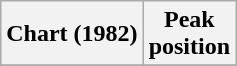<table class="wikitable">
<tr>
<th>Chart (1982)</th>
<th>Peak<br>position</th>
</tr>
<tr>
</tr>
</table>
